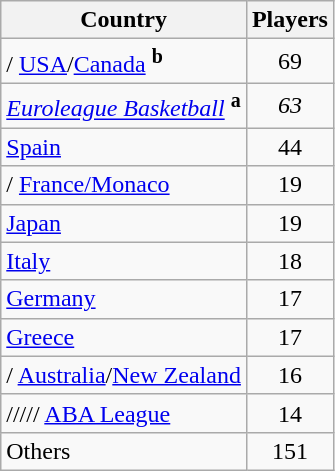<table class="wikitable sortable">
<tr>
<th>Country</th>
<th>Players</th>
</tr>
<tr>
<td>/ <a href='#'>USA</a>/<a href='#'>Canada</a> <sup> <strong>b</strong> </sup></td>
<td style="text-align:center">69</td>
</tr>
<tr>
<td> <em><a href='#'>Euroleague Basketball</a></em> <sup> <strong>a</strong> </sup></td>
<td style="text-align:center"><em>63</em></td>
</tr>
<tr>
<td> <a href='#'>Spain</a></td>
<td style="text-align:center">44</td>
</tr>
<tr>
<td>/ <a href='#'>France/Monaco</a></td>
<td style="text-align:center">19</td>
</tr>
<tr>
<td> <a href='#'>Japan</a></td>
<td style="text-align:center">19</td>
</tr>
<tr>
<td> <a href='#'>Italy</a></td>
<td style="text-align:center">18</td>
</tr>
<tr>
<td> <a href='#'>Germany</a></td>
<td style="text-align:center">17</td>
</tr>
<tr>
<td> <a href='#'>Greece</a></td>
<td style="text-align:center">17</td>
</tr>
<tr>
<td>/ <a href='#'>Australia</a>/<a href='#'>New Zealand</a></td>
<td style="text-align:center">16</td>
</tr>
<tr>
<td>///// <a href='#'>ABA League</a></td>
<td style="text-align:center">14</td>
</tr>
<tr>
<td>Others</td>
<td style="text-align:center">151</td>
</tr>
</table>
